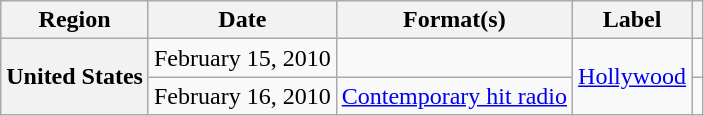<table class="wikitable plainrowheaders">
<tr>
<th scope="col">Region</th>
<th scope="col">Date</th>
<th scope="col">Format(s)</th>
<th scope="col">Label</th>
<th scope="col"></th>
</tr>
<tr>
<th rowspan="2" scope="row">United States</th>
<td>February 15, 2010</td>
<td></td>
<td rowspan="2"><a href='#'>Hollywood</a></td>
<td align="center"></td>
</tr>
<tr>
<td>February 16, 2010</td>
<td><a href='#'>Contemporary hit radio</a></td>
<td align="center"></td>
</tr>
</table>
